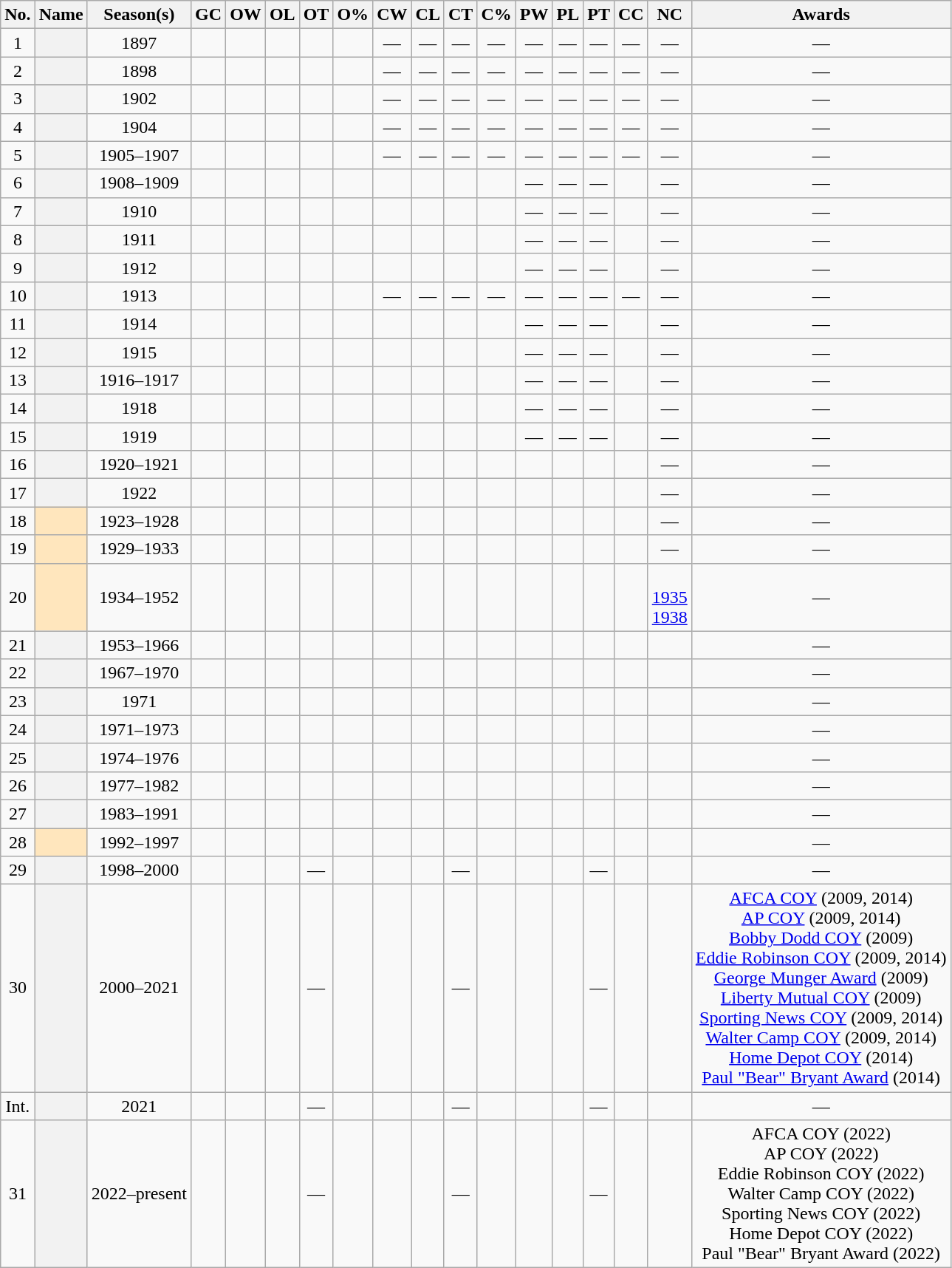<table class="wikitable sortable" style="text-align:center">
<tr>
<th scope="col" class="unsortable">No.</th>
<th scope="col">Name<br></th>
<th scope="col">Season(s)<br></th>
<th scope="col">GC</th>
<th scope="col">OW</th>
<th scope="col">OL</th>
<th scope="col">OT</th>
<th scope="col">O%</th>
<th scope="col">CW</th>
<th scope="col">CL</th>
<th scope="col">CT</th>
<th scope="col">C%</th>
<th scope="col">PW</th>
<th scope="col">PL</th>
<th scope="col">PT</th>
<th scope="col">CC</th>
<th scope="col">NC</th>
<th scope="col" class="unsortable">Awards</th>
</tr>
<tr>
<td>1</td>
<th scope="row"></th>
<td>1897</td>
<td></td>
<td></td>
<td></td>
<td></td>
<td></td>
<td>—</td>
<td>—</td>
<td>—</td>
<td>—</td>
<td>—</td>
<td>—</td>
<td>—</td>
<td>—</td>
<td>—</td>
<td>—</td>
</tr>
<tr>
<td>2</td>
<th scope="row"></th>
<td>1898</td>
<td></td>
<td></td>
<td></td>
<td></td>
<td></td>
<td>—</td>
<td>—</td>
<td>—</td>
<td>—</td>
<td>—</td>
<td>—</td>
<td>—</td>
<td>—</td>
<td>—</td>
<td>—</td>
</tr>
<tr>
<td>3</td>
<th scope="row"></th>
<td>1902</td>
<td></td>
<td></td>
<td></td>
<td></td>
<td></td>
<td>—</td>
<td>—</td>
<td>—</td>
<td>—</td>
<td>—</td>
<td>—</td>
<td>—</td>
<td>—</td>
<td>—</td>
<td>—</td>
</tr>
<tr>
<td>4</td>
<th scope="row"></th>
<td>1904</td>
<td></td>
<td></td>
<td></td>
<td></td>
<td></td>
<td>—</td>
<td>—</td>
<td>—</td>
<td>—</td>
<td>—</td>
<td>—</td>
<td>—</td>
<td>—</td>
<td>—</td>
<td>—</td>
</tr>
<tr>
<td>5</td>
<th scope="row"></th>
<td>1905–1907</td>
<td></td>
<td></td>
<td></td>
<td></td>
<td></td>
<td>—</td>
<td>—</td>
<td>—</td>
<td>—</td>
<td>—</td>
<td>—</td>
<td>—</td>
<td>—</td>
<td>—</td>
<td>—</td>
</tr>
<tr>
<td>6</td>
<th scope="row"></th>
<td>1908–1909</td>
<td></td>
<td></td>
<td></td>
<td></td>
<td></td>
<td></td>
<td></td>
<td></td>
<td></td>
<td>—</td>
<td>—</td>
<td>—</td>
<td></td>
<td>—</td>
<td>—</td>
</tr>
<tr>
<td>7</td>
<th scope="row"></th>
<td>1910</td>
<td></td>
<td></td>
<td></td>
<td></td>
<td></td>
<td></td>
<td></td>
<td></td>
<td></td>
<td>—</td>
<td>—</td>
<td>—</td>
<td></td>
<td>—</td>
<td>—</td>
</tr>
<tr>
<td>8</td>
<th scope="row"></th>
<td>1911</td>
<td></td>
<td></td>
<td></td>
<td></td>
<td></td>
<td></td>
<td></td>
<td></td>
<td></td>
<td>—</td>
<td>—</td>
<td>—</td>
<td></td>
<td>—</td>
<td>—</td>
</tr>
<tr>
<td>9</td>
<th scope="row"></th>
<td>1912</td>
<td></td>
<td></td>
<td></td>
<td></td>
<td></td>
<td></td>
<td></td>
<td></td>
<td></td>
<td>—</td>
<td>—</td>
<td>—</td>
<td></td>
<td>—</td>
<td>—</td>
</tr>
<tr>
<td>10</td>
<th scope="row"></th>
<td>1913</td>
<td></td>
<td></td>
<td></td>
<td></td>
<td></td>
<td>—</td>
<td>—</td>
<td>—</td>
<td>—</td>
<td>—</td>
<td>—</td>
<td>—</td>
<td>—</td>
<td>—</td>
<td>—</td>
</tr>
<tr>
<td>11</td>
<th scope="row"></th>
<td>1914</td>
<td></td>
<td></td>
<td></td>
<td></td>
<td></td>
<td></td>
<td></td>
<td></td>
<td></td>
<td>—</td>
<td>—</td>
<td>—</td>
<td></td>
<td>—</td>
<td>—</td>
</tr>
<tr>
<td>12</td>
<th scope="row"></th>
<td>1915</td>
<td></td>
<td></td>
<td></td>
<td></td>
<td></td>
<td></td>
<td></td>
<td></td>
<td></td>
<td>—</td>
<td>—</td>
<td>—</td>
<td></td>
<td>—</td>
<td>—</td>
</tr>
<tr>
<td>13</td>
<th scope="row"></th>
<td>1916–1917</td>
<td></td>
<td></td>
<td></td>
<td></td>
<td></td>
<td></td>
<td></td>
<td></td>
<td></td>
<td>—</td>
<td>—</td>
<td>—</td>
<td></td>
<td>—</td>
<td>—</td>
</tr>
<tr>
<td>14</td>
<th scope="row"></th>
<td>1918</td>
<td></td>
<td></td>
<td></td>
<td></td>
<td></td>
<td></td>
<td></td>
<td></td>
<td></td>
<td>—</td>
<td>—</td>
<td>—</td>
<td></td>
<td>—</td>
<td>—</td>
</tr>
<tr>
<td>15</td>
<th scope="row"></th>
<td>1919</td>
<td></td>
<td></td>
<td></td>
<td></td>
<td></td>
<td></td>
<td></td>
<td></td>
<td></td>
<td>—</td>
<td>—</td>
<td>—</td>
<td></td>
<td>—</td>
<td>—</td>
</tr>
<tr>
<td>16</td>
<th scope="row"></th>
<td>1920–1921</td>
<td></td>
<td></td>
<td></td>
<td></td>
<td></td>
<td></td>
<td></td>
<td></td>
<td></td>
<td></td>
<td></td>
<td></td>
<td></td>
<td>—</td>
<td>—</td>
</tr>
<tr>
<td>17</td>
<th scope="row"></th>
<td>1922</td>
<td></td>
<td></td>
<td></td>
<td></td>
<td></td>
<td></td>
<td></td>
<td></td>
<td></td>
<td></td>
<td></td>
<td></td>
<td></td>
<td>—</td>
<td>—</td>
</tr>
<tr>
<td>18</td>
<td scope="row" align="center" bgcolor=#FFE6BD><strong></strong><sup></sup></td>
<td>1923–1928</td>
<td></td>
<td></td>
<td></td>
<td></td>
<td></td>
<td></td>
<td></td>
<td></td>
<td></td>
<td></td>
<td></td>
<td></td>
<td></td>
<td>—</td>
<td>—</td>
</tr>
<tr>
<td>19</td>
<td scope="row" align="center" bgcolor=#FFE6BD><strong></strong><sup></sup></td>
<td>1929–1933</td>
<td></td>
<td></td>
<td></td>
<td></td>
<td></td>
<td></td>
<td></td>
<td></td>
<td></td>
<td></td>
<td></td>
<td></td>
<td></td>
<td>—</td>
<td>—</td>
</tr>
<tr>
<td>20</td>
<td scope="row" align="center" bgcolor=#FFE6BD><strong></strong><sup></sup></td>
<td>1934–1952</td>
<td></td>
<td></td>
<td></td>
<td></td>
<td></td>
<td></td>
<td></td>
<td></td>
<td></td>
<td></td>
<td></td>
<td></td>
<td></td>
<td><br><a href='#'>1935</a><br><a href='#'>1938</a></td>
<td>—</td>
</tr>
<tr>
<td>21</td>
<th scope="row"></th>
<td>1953–1966</td>
<td></td>
<td></td>
<td></td>
<td></td>
<td></td>
<td></td>
<td></td>
<td></td>
<td></td>
<td></td>
<td></td>
<td></td>
<td></td>
<td></td>
<td>—</td>
</tr>
<tr>
<td>22</td>
<th scope="row"></th>
<td>1967–1970</td>
<td></td>
<td></td>
<td></td>
<td></td>
<td></td>
<td></td>
<td></td>
<td></td>
<td></td>
<td></td>
<td></td>
<td></td>
<td></td>
<td></td>
<td>—</td>
</tr>
<tr>
<td>23</td>
<th scope="row"></th>
<td>1971</td>
<td></td>
<td></td>
<td></td>
<td></td>
<td></td>
<td></td>
<td></td>
<td></td>
<td></td>
<td></td>
<td></td>
<td></td>
<td></td>
<td></td>
<td>—</td>
</tr>
<tr>
<td>24</td>
<th scope="row"></th>
<td>1971–1973</td>
<td></td>
<td></td>
<td></td>
<td></td>
<td></td>
<td></td>
<td></td>
<td></td>
<td></td>
<td></td>
<td></td>
<td></td>
<td></td>
<td></td>
<td>—</td>
</tr>
<tr>
<td>25</td>
<th scope="row"></th>
<td>1974–1976</td>
<td></td>
<td></td>
<td></td>
<td></td>
<td></td>
<td></td>
<td></td>
<td></td>
<td></td>
<td></td>
<td></td>
<td></td>
<td></td>
<td></td>
<td>—</td>
</tr>
<tr>
<td>26</td>
<th scope="row"></th>
<td>1977–1982</td>
<td></td>
<td></td>
<td></td>
<td></td>
<td></td>
<td></td>
<td></td>
<td></td>
<td></td>
<td></td>
<td></td>
<td></td>
<td></td>
<td></td>
<td>—</td>
</tr>
<tr>
<td>27</td>
<th scope="row"></th>
<td>1983–1991</td>
<td></td>
<td></td>
<td></td>
<td></td>
<td></td>
<td></td>
<td></td>
<td></td>
<td></td>
<td></td>
<td></td>
<td></td>
<td></td>
<td></td>
<td>—</td>
</tr>
<tr>
<td>28</td>
<td scope="row" align="center" bgcolor=#FFE6BD><strong></strong><sup></sup></td>
<td>1992–1997</td>
<td></td>
<td></td>
<td></td>
<td></td>
<td></td>
<td></td>
<td></td>
<td></td>
<td></td>
<td></td>
<td></td>
<td></td>
<td></td>
<td></td>
<td>—</td>
</tr>
<tr>
<td>29</td>
<th scope="row"></th>
<td>1998–2000</td>
<td></td>
<td></td>
<td></td>
<td>—</td>
<td></td>
<td></td>
<td></td>
<td>—</td>
<td></td>
<td></td>
<td></td>
<td>—</td>
<td></td>
<td></td>
<td>—</td>
</tr>
<tr>
<td>30</td>
<th scope="row"></th>
<td>2000–2021</td>
<td></td>
<td></td>
<td></td>
<td>—</td>
<td></td>
<td></td>
<td></td>
<td>—</td>
<td></td>
<td></td>
<td></td>
<td>—</td>
<td></td>
<td></td>
<td><a href='#'>AFCA COY</a> (2009, 2014)<br><a href='#'>AP COY</a> (2009, 2014)<br><a href='#'>Bobby Dodd COY</a> (2009)<br><a href='#'>Eddie Robinson COY</a> (2009, 2014)<br><a href='#'>George Munger Award</a> (2009)<br><a href='#'>Liberty Mutual COY</a> (2009)<br><a href='#'>Sporting News COY</a> (2009, 2014)<br><a href='#'>Walter Camp COY</a> (2009, 2014)<br><a href='#'>Home Depot COY</a> (2014)<br><a href='#'>Paul "Bear" Bryant Award</a> (2014)</td>
</tr>
<tr>
<td>Int.</td>
<th scope="row"></th>
<td>2021</td>
<td></td>
<td></td>
<td></td>
<td>—</td>
<td></td>
<td></td>
<td></td>
<td>—</td>
<td></td>
<td></td>
<td></td>
<td>—</td>
<td></td>
<td></td>
<td>—</td>
</tr>
<tr>
<td>31</td>
<th scope="row"></th>
<td>2022–present</td>
<td></td>
<td></td>
<td></td>
<td>—</td>
<td></td>
<td></td>
<td></td>
<td>—</td>
<td></td>
<td></td>
<td></td>
<td>—</td>
<td></td>
<td></td>
<td>AFCA COY (2022)<br>AP COY (2022)<br>Eddie Robinson COY (2022)<br>Walter Camp COY (2022)<br>Sporting News COY (2022)<br>Home Depot COY (2022)<br>Paul "Bear" Bryant Award (2022)</td>
</tr>
</table>
